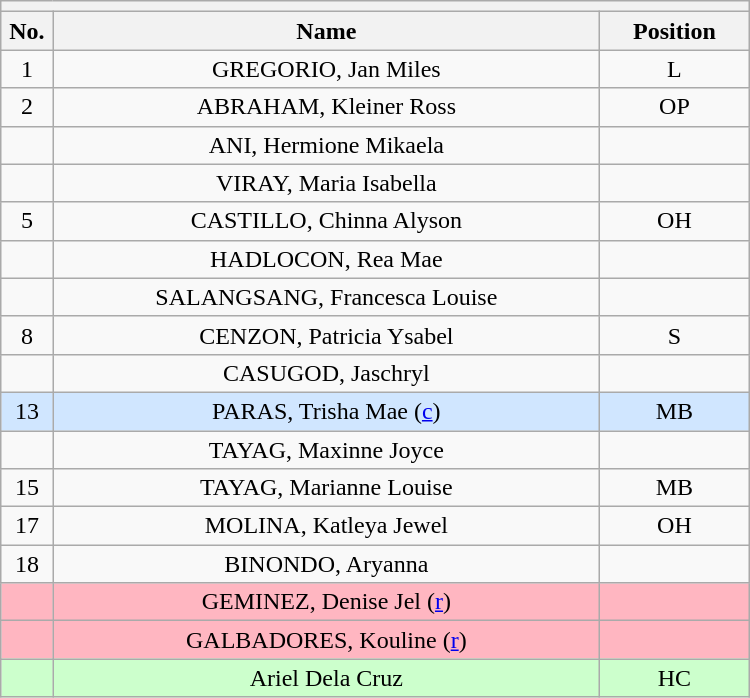<table class="wikitable mw-collapsible mw-collapsed" style="text-align:center; width:500px; border:none">
<tr>
<th style="text-align:center" colspan="3"></th>
</tr>
<tr>
<th style="width:7%">No.</th>
<th>Name</th>
<th style="width:20%">Position</th>
</tr>
<tr>
<td>1</td>
<td>GREGORIO, Jan Miles</td>
<td>L</td>
</tr>
<tr>
<td>2</td>
<td>ABRAHAM, Kleiner Ross</td>
<td>OP</td>
</tr>
<tr>
<td></td>
<td>ANI, Hermione Mikaela</td>
<td></td>
</tr>
<tr>
<td></td>
<td>VIRAY, Maria Isabella</td>
<td></td>
</tr>
<tr>
<td>5</td>
<td>CASTILLO, Chinna Alyson</td>
<td>OH</td>
</tr>
<tr>
<td></td>
<td>HADLOCON, Rea Mae</td>
<td></td>
</tr>
<tr>
<td></td>
<td>SALANGSANG, Francesca Louise</td>
<td></td>
</tr>
<tr>
<td>8</td>
<td>CENZON, Patricia Ysabel</td>
<td>S</td>
</tr>
<tr>
<td></td>
<td>CASUGOD, Jaschryl</td>
<td></td>
</tr>
<tr bgcolor=#DOE6FF>
<td>13</td>
<td>PARAS, Trisha Mae (<a href='#'>c</a>)</td>
<td>MB</td>
</tr>
<tr>
<td></td>
<td>TAYAG, Maxinne Joyce</td>
<td></td>
</tr>
<tr>
<td>15</td>
<td>TAYAG, Marianne Louise</td>
<td>MB</td>
</tr>
<tr>
<td>17</td>
<td>MOLINA, Katleya Jewel</td>
<td>OH</td>
</tr>
<tr>
<td>18</td>
<td>BINONDO, Aryanna</td>
<td></td>
</tr>
<tr bgcolor=#FFB6C1>
<td></td>
<td>GEMINEZ, Denise Jel (<a href='#'>r</a>)</td>
<td></td>
</tr>
<tr bgcolor=#FFB6C1>
<td></td>
<td>GALBADORES, Kouline (<a href='#'>r</a>)</td>
<td></td>
</tr>
<tr bgcolor=#CCFFCC>
<td></td>
<td>Ariel Dela Cruz</td>
<td>HC</td>
</tr>
</table>
